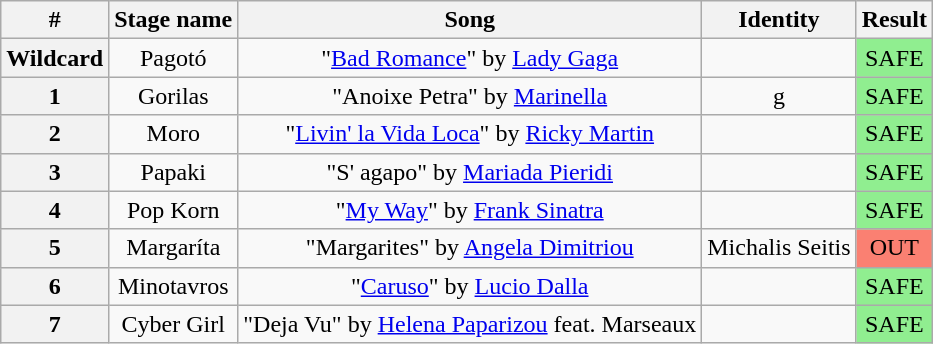<table class="wikitable plainrowheaders" style="text-align: center;">
<tr>
<th>#</th>
<th>Stage name</th>
<th>Song</th>
<th>Identity</th>
<th>Result</th>
</tr>
<tr>
<th>Wildcard</th>
<td>Pagotó</td>
<td>"<a href='#'>Bad Romance</a>" by <a href='#'>Lady Gaga</a></td>
<td></td>
<td bgcolor=lightgreen>SAFE</td>
</tr>
<tr>
<th>1</th>
<td>Gorilas</td>
<td>"Anoixe Petra" by <a href='#'>Marinella</a></td>
<td>g</td>
<td bgcolor=lightgreen>SAFE</td>
</tr>
<tr>
<th>2</th>
<td>Moro</td>
<td>"<a href='#'>Livin' la Vida Loca</a>" by <a href='#'>Ricky Martin</a></td>
<td></td>
<td bgcolor=lightgreen>SAFE</td>
</tr>
<tr>
<th>3</th>
<td>Papaki</td>
<td>"S' agapo" by <a href='#'>Mariada Pieridi</a></td>
<td></td>
<td bgcolor=lightgreen>SAFE</td>
</tr>
<tr>
<th>4</th>
<td>Pop Korn</td>
<td>"<a href='#'>My Way</a>" by <a href='#'>Frank Sinatra</a></td>
<td></td>
<td bgcolor=lightgreen>SAFE</td>
</tr>
<tr>
<th>5</th>
<td>Margaríta</td>
<td>"Margarites" by <a href='#'>Angela Dimitriou</a></td>
<td>Michalis Seitis</td>
<td bgcolor=salmon>OUT</td>
</tr>
<tr>
<th>6</th>
<td>Minotavros</td>
<td>"<a href='#'>Caruso</a>" by <a href='#'>Lucio Dalla</a></td>
<td></td>
<td bgcolor=lightgreen>SAFE</td>
</tr>
<tr>
<th>7</th>
<td>Cyber Girl</td>
<td>"Deja Vu" by <a href='#'>Helena Paparizou</a> feat. Marseaux</td>
<td></td>
<td bgcolor=lightgreen>SAFE</td>
</tr>
</table>
